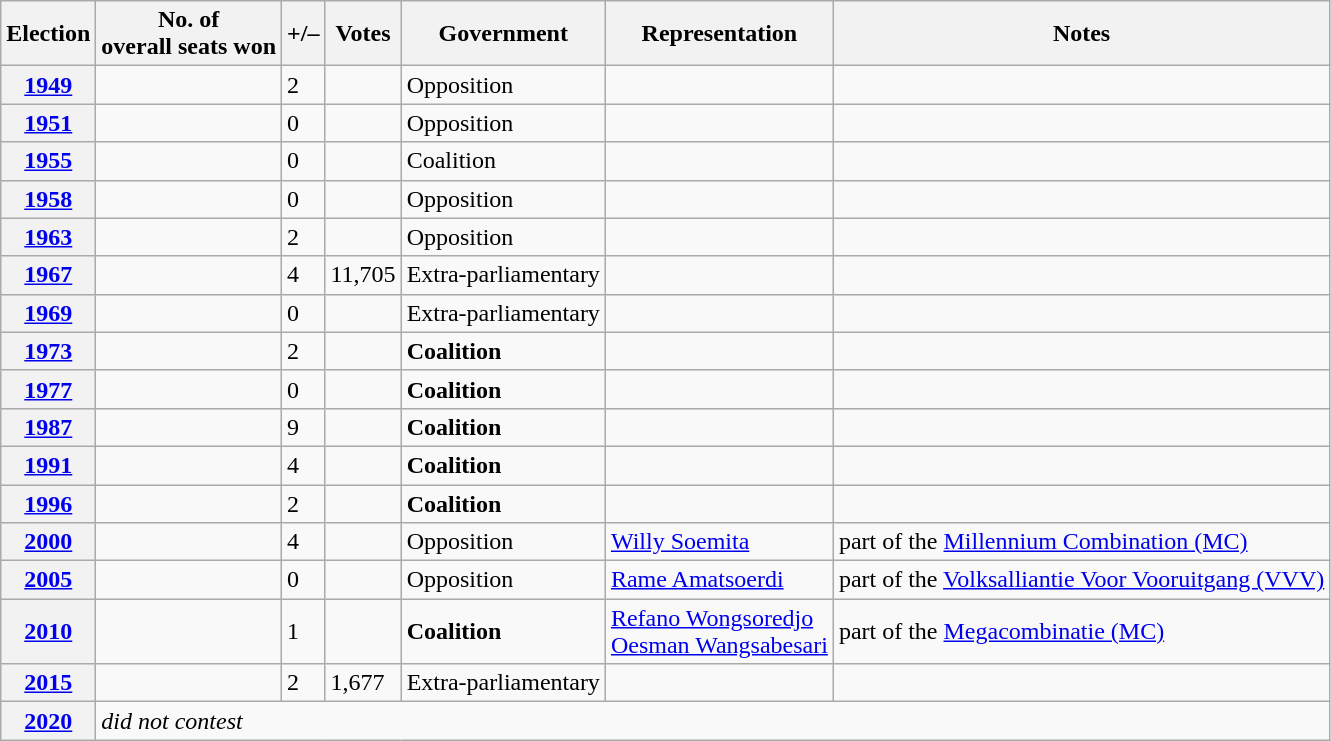<table class="wikitable">
<tr>
<th>Election</th>
<th>No. of<br>overall seats won</th>
<th>+/–</th>
<th>Votes</th>
<th>Government</th>
<th>Representation</th>
<th>Notes</th>
</tr>
<tr>
<th><a href='#'>1949</a></th>
<td></td>
<td> 2</td>
<td></td>
<td>Opposition</td>
<td></td>
<td></td>
</tr>
<tr>
<th><a href='#'>1951</a></th>
<td></td>
<td> 0</td>
<td></td>
<td>Opposition</td>
<td></td>
<td></td>
</tr>
<tr>
<th><a href='#'>1955</a></th>
<td></td>
<td> 0</td>
<td></td>
<td>Coalition</td>
<td></td>
<td></td>
</tr>
<tr>
<th><a href='#'>1958</a></th>
<td></td>
<td> 0</td>
<td></td>
<td>Opposition</td>
<td></td>
<td></td>
</tr>
<tr>
<th><a href='#'>1963</a></th>
<td></td>
<td> 2</td>
<td></td>
<td>Opposition</td>
<td></td>
<td></td>
</tr>
<tr>
<th><a href='#'>1967</a></th>
<td></td>
<td> 4</td>
<td>11,705</td>
<td>Extra-parliamentary</td>
<td></td>
<td></td>
</tr>
<tr>
<th><a href='#'>1969</a></th>
<td></td>
<td> 0</td>
<td></td>
<td>Extra-parliamentary</td>
<td></td>
<td></td>
</tr>
<tr>
<th><a href='#'>1973</a></th>
<td></td>
<td> 2</td>
<td></td>
<td><strong>Coalition</strong></td>
<td></td>
<td></td>
</tr>
<tr>
<th><a href='#'>1977</a></th>
<td></td>
<td> 0</td>
<td></td>
<td><strong>Coalition</strong></td>
<td></td>
<td></td>
</tr>
<tr>
<th><a href='#'>1987</a></th>
<td></td>
<td> 9</td>
<td></td>
<td><strong>Coalition</strong></td>
<td></td>
<td></td>
</tr>
<tr>
<th><a href='#'>1991</a></th>
<td></td>
<td> 4</td>
<td></td>
<td><strong>Coalition</strong></td>
<td></td>
<td></td>
</tr>
<tr>
<th><a href='#'>1996</a></th>
<td></td>
<td> 2</td>
<td></td>
<td><strong>Coalition</strong></td>
<td></td>
<td></td>
</tr>
<tr>
<th><a href='#'>2000</a></th>
<td></td>
<td> 4</td>
<td></td>
<td>Opposition</td>
<td><a href='#'>Willy Soemita</a></td>
<td>part of the <a href='#'>Millennium Combination (MC)</a></td>
</tr>
<tr>
<th><a href='#'>2005</a></th>
<td></td>
<td> 0</td>
<td></td>
<td>Opposition</td>
<td><a href='#'>Rame Amatsoerdi</a></td>
<td>part of the <a href='#'>Volksalliantie Voor Vooruitgang (VVV)</a></td>
</tr>
<tr>
<th><a href='#'>2010</a></th>
<td></td>
<td> 1</td>
<td></td>
<td><strong>Coalition</strong></td>
<td><a href='#'>Refano Wongsoredjo</a><br><a href='#'>Oesman Wangsabesari</a></td>
<td>part of the <a href='#'>Megacombinatie (MC)</a></td>
</tr>
<tr>
<th><a href='#'>2015</a></th>
<td></td>
<td> 2</td>
<td>1,677</td>
<td>Extra-parliamentary</td>
<td></td>
<td></td>
</tr>
<tr>
<th><a href='#'>2020</a></th>
<td colspan="6"><em>did not contest</em></td>
</tr>
</table>
